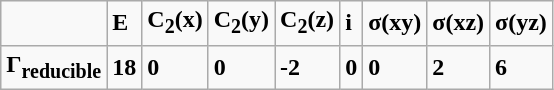<table class="wikitable">
<tr>
<td></td>
<td><strong>E</strong></td>
<td><strong>C<sub>2</sub>(x)</strong></td>
<td><strong>C<sub>2</sub>(y)</strong></td>
<td><strong>C<sub>2</sub>(z)</strong></td>
<td><strong>i</strong></td>
<td><strong>σ(xy)</strong></td>
<td><strong>σ(xz)</strong></td>
<td><strong>σ(yz)</strong></td>
</tr>
<tr>
<td><strong>Γ<sub>reducible</sub></strong></td>
<td><strong>18</strong></td>
<td><strong>0</strong></td>
<td><strong>0</strong></td>
<td><strong>-2</strong></td>
<td><strong>0</strong></td>
<td><strong>0</strong></td>
<td><strong>2</strong></td>
<td><strong>6</strong></td>
</tr>
</table>
